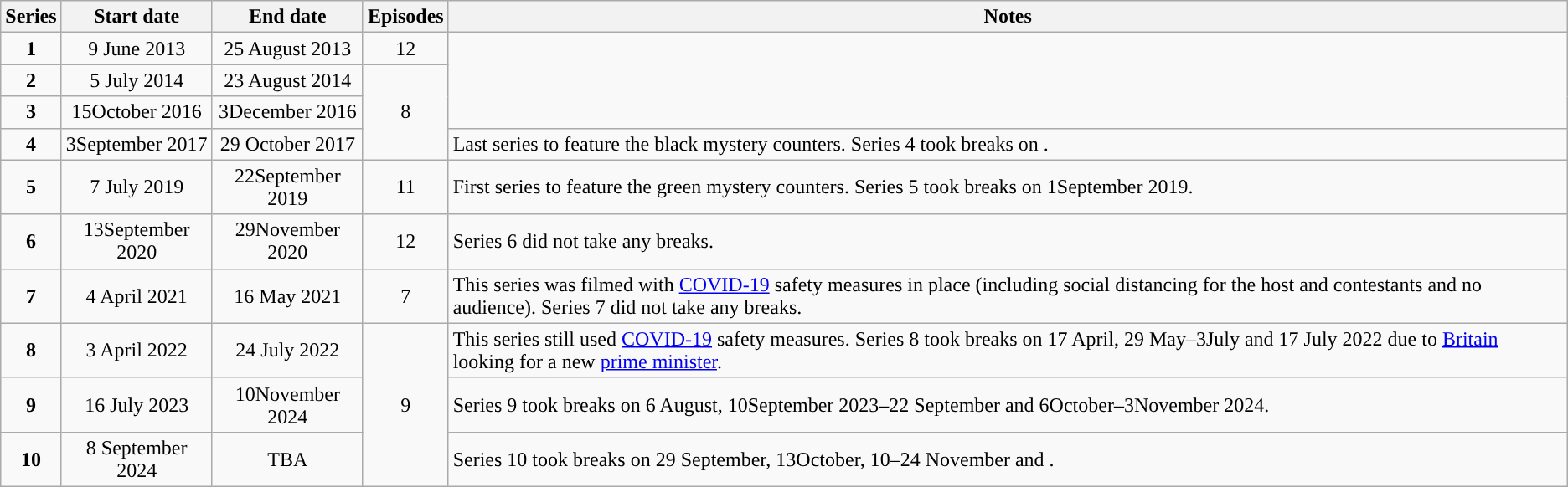<table class="wikitable sticky-header" style="text-align:center;">
<tr>
<th>Series</th>
<th>Start date</th>
<th>End date</th>
<th>Episodes</th>
<th>Notes</th>
</tr>
<tr>
<td><strong>1</strong></td>
<td>9 June 2013</td>
<td>25 August 2013</td>
<td>12</td>
<td rowspan="3" style="text-align:left;"></td>
</tr>
<tr>
<td><strong>2</strong></td>
<td>5 July 2014</td>
<td>23 August 2014</td>
<td rowspan="3">8</td>
</tr>
<tr>
<td><strong>3</strong></td>
<td>15October 2016</td>
<td>3December 2016</td>
</tr>
<tr>
<td><strong>4</strong></td>
<td>3September 2017</td>
<td>29 October 2017</td>
<td style="text-align:left;">Last series to feature the black mystery counters. Series 4 took breaks on .</td>
</tr>
<tr>
<td><strong>5</strong></td>
<td>7 July 2019</td>
<td>22September 2019</td>
<td>11</td>
<td style="text-align:left;">First series to feature the green mystery counters. Series 5 took breaks on 1September 2019.</td>
</tr>
<tr>
<td><strong>6</strong></td>
<td>13September 2020</td>
<td>29November 2020</td>
<td>12</td>
<td style="text-align:left;">Series 6 did not take any breaks.</td>
</tr>
<tr>
<td><strong>7</strong></td>
<td>4 April 2021</td>
<td>16 May 2021</td>
<td>7</td>
<td style="text-align:left;">This series was filmed with <a href='#'>COVID-19</a> safety measures in place (including social distancing for the host and contestants and no audience). Series 7 did not take any breaks.</td>
</tr>
<tr>
<td><strong>8</strong></td>
<td>3 April 2022</td>
<td>24 July 2022</td>
<td rowspan="3">9</td>
<td style="text-align:left;">This series still used <a href='#'>COVID-19</a> safety measures. Series 8 took breaks on 17 April, 29 May–3July and 17 July 2022 due to <a href='#'>Britain</a> looking for a new <a href='#'>prime minister</a>.</td>
</tr>
<tr>
<td><strong>9</strong></td>
<td>16 July 2023</td>
<td>10November 2024</td>
<td style="text-align:left;">Series 9 took breaks on 6 August, 10September 2023–22 September and 6October–3November 2024.</td>
</tr>
<tr>
<td><strong>10</strong></td>
<td>8 September 2024</td>
<td>TBA</td>
<td style="text-align:left;">Series 10 took breaks on 29 September, 13October, 10–24 November and .</td>
</tr>
</table>
